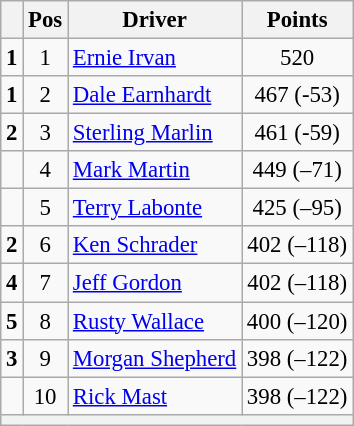<table class="wikitable" style="font-size: 95%;">
<tr>
<th></th>
<th>Pos</th>
<th>Driver</th>
<th>Points</th>
</tr>
<tr>
<td align="left"> <strong>1</strong></td>
<td style="text-align:center;">1</td>
<td><a href='#'>Ernie Irvan</a></td>
<td style="text-align:center;">520</td>
</tr>
<tr>
<td align="left"> <strong>1</strong></td>
<td style="text-align:center;">2</td>
<td><a href='#'>Dale Earnhardt</a></td>
<td style="text-align:center;">467 (-53)</td>
</tr>
<tr>
<td align="left"> <strong>2</strong></td>
<td style="text-align:center;">3</td>
<td><a href='#'>Sterling Marlin</a></td>
<td style="text-align:center;">461 (-59)</td>
</tr>
<tr>
<td align="left"></td>
<td style="text-align:center;">4</td>
<td><a href='#'>Mark Martin</a></td>
<td style="text-align:center;">449 (–71)</td>
</tr>
<tr>
<td align="left"></td>
<td style="text-align:center;">5</td>
<td><a href='#'>Terry Labonte</a></td>
<td style="text-align:center;">425 (–95)</td>
</tr>
<tr>
<td align="left"><strong>2</strong></td>
<td style="text-align:center;">6</td>
<td><a href='#'>Ken Schrader</a></td>
<td style="text-align:center;">402 (–118)</td>
</tr>
<tr>
<td align="left">  <strong>4</strong></td>
<td style="text-align:center;">7</td>
<td><a href='#'>Jeff Gordon</a></td>
<td style="text-align:center;">402 (–118)</td>
</tr>
<tr>
<td align="left"> <strong>5</strong></td>
<td style="text-align:center;">8</td>
<td><a href='#'>Rusty Wallace</a></td>
<td style="text-align:center;">400 (–120)</td>
</tr>
<tr>
<td align="left"> <strong>3</strong></td>
<td style="text-align:center;">9</td>
<td><a href='#'>Morgan Shepherd</a></td>
<td style="text-align:center;">398 (–122)</td>
</tr>
<tr>
<td align="left"></td>
<td style="text-align:center;">10</td>
<td><a href='#'>Rick Mast</a></td>
<td style="text-align:center;">398 (–122)</td>
</tr>
<tr class="sortbottom">
<th colspan="9"></th>
</tr>
</table>
